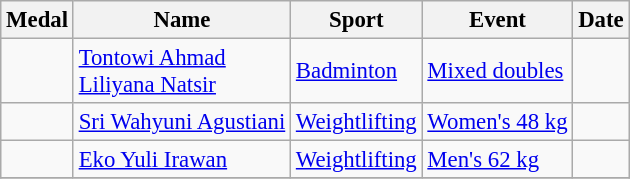<table class="wikitable sortable" style="font-size: 95%;">
<tr>
<th>Medal</th>
<th>Name</th>
<th>Sport</th>
<th>Event</th>
<th>Date</th>
</tr>
<tr>
<td></td>
<td><a href='#'>Tontowi Ahmad</a><br><a href='#'>Liliyana Natsir</a></td>
<td> <a href='#'>Badminton</a></td>
<td><a href='#'>Mixed doubles</a></td>
<td></td>
</tr>
<tr>
<td></td>
<td><a href='#'>Sri Wahyuni Agustiani</a></td>
<td> <a href='#'>Weightlifting</a></td>
<td><a href='#'>Women's 48 kg</a></td>
<td></td>
</tr>
<tr>
<td></td>
<td><a href='#'>Eko Yuli Irawan</a></td>
<td> <a href='#'>Weightlifting</a></td>
<td><a href='#'>Men's 62 kg</a></td>
<td></td>
</tr>
<tr>
</tr>
</table>
